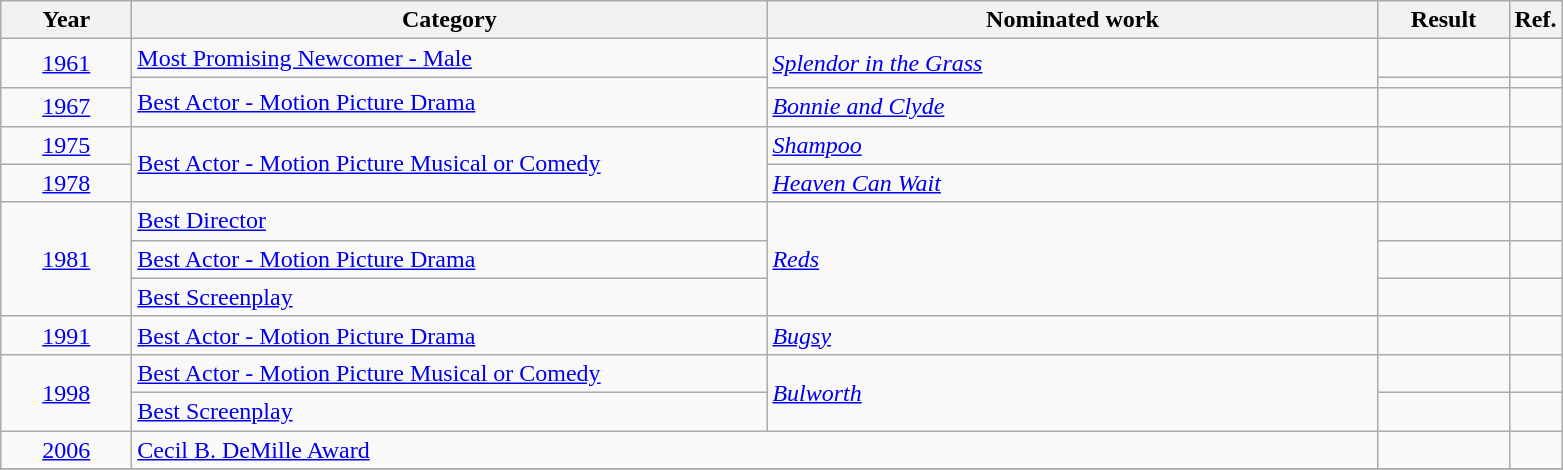<table class=wikitable>
<tr>
<th scope="col" style="width:5em;">Year</th>
<th scope="col" style="width:26em;">Category</th>
<th scope="col" style="width:25em;">Nominated work</th>
<th scope="col" style="width:5em;">Result</th>
<th>Ref.</th>
</tr>
<tr>
<td style="text-align:center;", rowspan=2><a href='#'>1961</a></td>
<td><a href='#'>Most Promising Newcomer - Male</a></td>
<td rowspan=2><em><a href='#'>Splendor in the Grass</a></em></td>
<td></td>
<td style="text-align:center;"></td>
</tr>
<tr>
<td rowspan=2><a href='#'>Best Actor - Motion Picture Drama</a></td>
<td></td>
<td style="text-align:center;"></td>
</tr>
<tr>
<td style="text-align:center;"><a href='#'>1967</a></td>
<td><em><a href='#'>Bonnie and Clyde</a></em></td>
<td></td>
<td style="text-align:center;"></td>
</tr>
<tr>
<td style="text-align:center;"><a href='#'>1975</a></td>
<td rowspan=2><a href='#'>Best Actor - Motion Picture Musical or Comedy</a></td>
<td><em><a href='#'>Shampoo</a></em></td>
<td></td>
<td style="text-align:center;"></td>
</tr>
<tr>
<td style="text-align:center;"><a href='#'>1978</a></td>
<td><em><a href='#'>Heaven Can Wait</a></em></td>
<td></td>
<td style="text-align:center;"></td>
</tr>
<tr>
<td style="text-align:center;", rowspan=3><a href='#'>1981</a></td>
<td><a href='#'>Best Director</a></td>
<td rowspan=3><em><a href='#'>Reds</a></em></td>
<td></td>
<td style="text-align:center;"></td>
</tr>
<tr>
<td><a href='#'>Best Actor - Motion Picture Drama</a></td>
<td></td>
<td style="text-align:center;"></td>
</tr>
<tr>
<td><a href='#'>Best Screenplay</a></td>
<td></td>
<td style="text-align:center;"></td>
</tr>
<tr>
<td style="text-align:center;"><a href='#'>1991</a></td>
<td><a href='#'>Best Actor - Motion Picture Drama</a></td>
<td><em><a href='#'>Bugsy</a></em></td>
<td></td>
<td style="text-align:center;"></td>
</tr>
<tr>
<td style="text-align:center;", rowspan=2><a href='#'>1998</a></td>
<td><a href='#'>Best Actor - Motion Picture Musical or Comedy</a></td>
<td rowspan=2><em><a href='#'>Bulworth</a></em></td>
<td></td>
<td style="text-align:center;"></td>
</tr>
<tr>
<td><a href='#'>Best Screenplay</a></td>
<td></td>
<td style="text-align:center;"></td>
</tr>
<tr>
<td style="text-align:center;"><a href='#'>2006</a></td>
<td colspan=2><a href='#'>Cecil B. DeMille Award</a></td>
<td></td>
<td style="text-align:center;"></td>
</tr>
<tr>
</tr>
</table>
